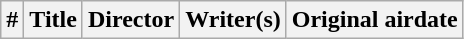<table class="wikitable plainrowheaders">
<tr>
<th>#</th>
<th>Title</th>
<th>Director</th>
<th>Writer(s)</th>
<th>Original airdate<br>

</th>
</tr>
</table>
